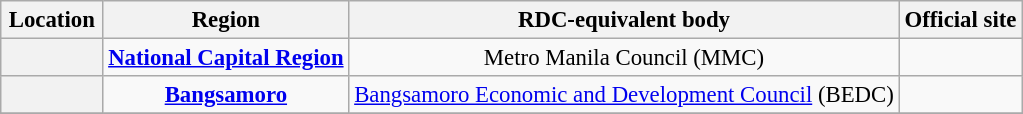<table class="wikitable sortable toptextcells" style="font-size:95%;text-align:center;">
<tr style="vertical-align:middle;">
<th scope="col" style="width:10%;">Location</th>
<th scope="col">Region<br></th>
<th scope="col">RDC-equivalent body</th>
<th>Official site</th>
</tr>
<tr>
<th scope="row" data-sort-value="15"></th>
<td style="font-weight:bold;"><a href='#'>National Capital Region</a><br></td>
<td>Metro Manila Council (MMC)</td>
<td></td>
</tr>
<tr>
<th scope="row" data-sort-value="25"></th>
<td style="font-weight:bold;"><a href='#'>Bangsamoro</a><br></td>
<td><a href='#'>Bangsamoro Economic and Development Council</a> (BEDC)</td>
<td></td>
</tr>
<tr>
</tr>
</table>
